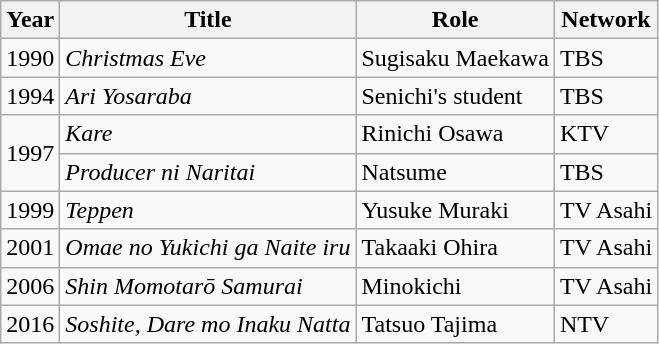<table class="wikitable">
<tr>
<th>Year</th>
<th>Title</th>
<th>Role</th>
<th>Network</th>
</tr>
<tr>
<td>1990</td>
<td><em>Christmas Eve</em></td>
<td>Sugisaku Maekawa</td>
<td>TBS</td>
</tr>
<tr>
<td>1994</td>
<td><em>Ari Yosaraba</em></td>
<td>Senichi's student</td>
<td>TBS</td>
</tr>
<tr>
<td rowspan="2">1997</td>
<td><em>Kare</em></td>
<td>Rinichi Osawa</td>
<td>KTV</td>
</tr>
<tr>
<td><em>Producer ni Naritai</em></td>
<td>Natsume</td>
<td>TBS</td>
</tr>
<tr>
<td>1999</td>
<td><em>Teppen</em></td>
<td>Yusuke Muraki</td>
<td>TV Asahi</td>
</tr>
<tr>
<td>2001</td>
<td><em>Omae no Yukichi ga Naite iru</em></td>
<td>Takaaki Ohira</td>
<td>TV Asahi</td>
</tr>
<tr>
<td>2006</td>
<td><em>Shin Momotarō Samurai</em></td>
<td>Minokichi</td>
<td>TV Asahi</td>
</tr>
<tr>
<td>2016</td>
<td><em>Soshite, Dare mo Inaku Natta</em></td>
<td>Tatsuo Tajima</td>
<td>NTV</td>
</tr>
</table>
